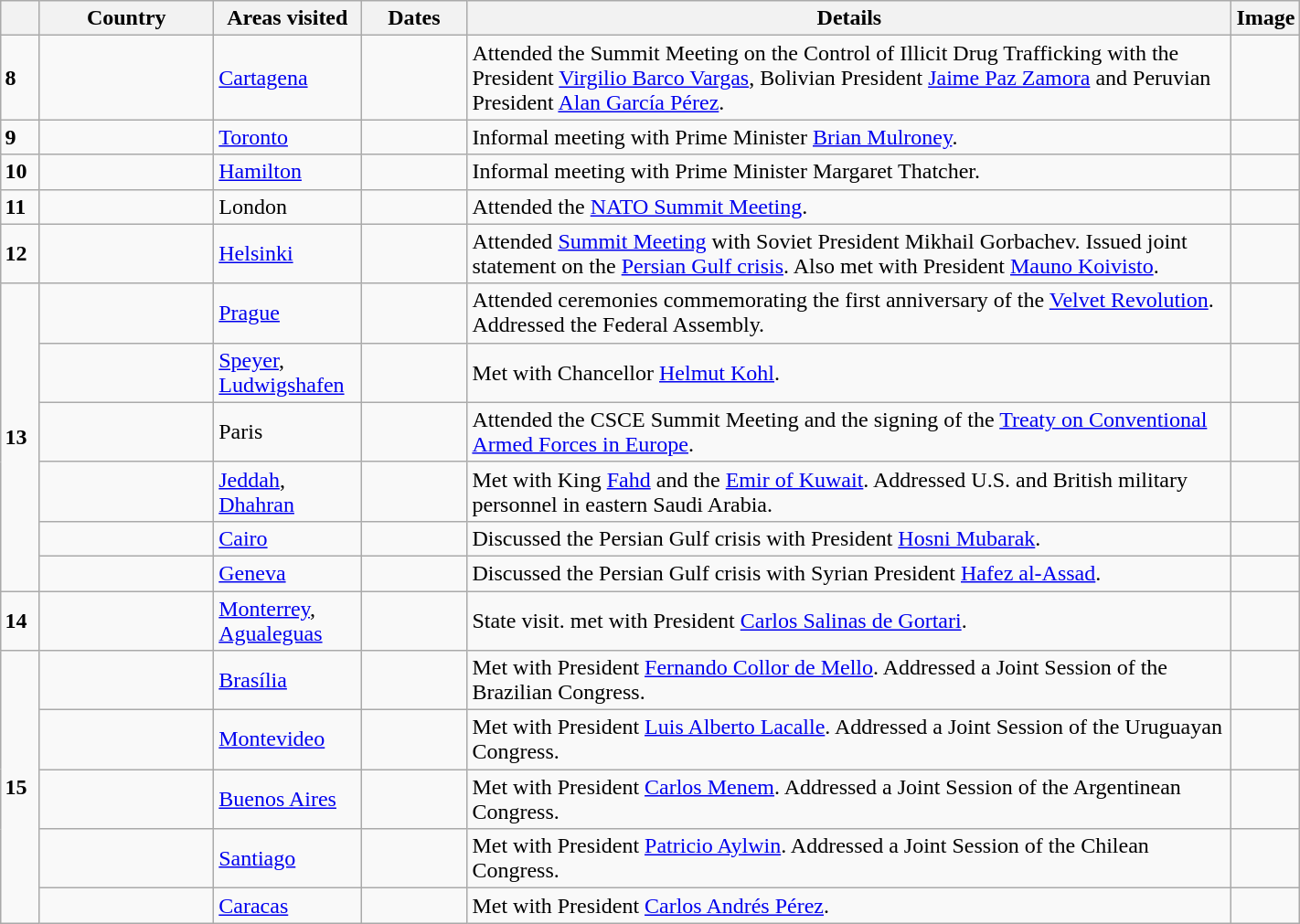<table class="wikitable sortable" border="1" style="margin: 1em auto 1em auto">
<tr>
<th style="width: 3%;"></th>
<th width=120>Country</th>
<th width=100>Areas visited</th>
<th width=70>Dates</th>
<th width=550>Details</th>
<th>Image</th>
</tr>
<tr>
<td><strong>8</strong></td>
<td></td>
<td><a href='#'>Cartagena</a></td>
<td></td>
<td>Attended the Summit Meeting on the Control of Illicit Drug Trafficking with the President <a href='#'>Virgilio Barco Vargas</a>, Bolivian President <a href='#'>Jaime Paz Zamora</a> and Peruvian President <a href='#'>Alan García Pérez</a>.</td>
<td></td>
</tr>
<tr>
<td><strong>9</strong></td>
<td></td>
<td><a href='#'>Toronto</a></td>
<td></td>
<td>Informal meeting with Prime Minister <a href='#'>Brian Mulroney</a>.</td>
<td></td>
</tr>
<tr>
<td><strong>10</strong></td>
<td></td>
<td><a href='#'>Hamilton</a></td>
<td></td>
<td>Informal meeting with Prime Minister Margaret Thatcher.</td>
<td></td>
</tr>
<tr>
<td><strong>11</strong></td>
<td></td>
<td>London</td>
<td></td>
<td>Attended the <a href='#'>NATO Summit Meeting</a>.</td>
<td></td>
</tr>
<tr>
<td><strong>12</strong></td>
<td></td>
<td><a href='#'>Helsinki</a></td>
<td></td>
<td>Attended <a href='#'>Summit Meeting</a> with Soviet President Mikhail Gorbachev. Issued joint statement on the <a href='#'>Persian Gulf crisis</a>. Also met with President <a href='#'>Mauno Koivisto</a>.</td>
<td></td>
</tr>
<tr>
<td rowspan=6 style><strong>13</strong></td>
<td></td>
<td><a href='#'>Prague</a></td>
<td></td>
<td>Attended ceremonies commemorating the first anniversary of the <a href='#'>Velvet Revolution</a>. Addressed the Federal Assembly.</td>
<td></td>
</tr>
<tr>
<td></td>
<td><a href='#'>Speyer</a>,<br><a href='#'>Ludwigshafen</a></td>
<td></td>
<td>Met with Chancellor <a href='#'>Helmut Kohl</a>.</td>
<td></td>
</tr>
<tr>
<td></td>
<td>Paris</td>
<td></td>
<td>Attended the CSCE Summit Meeting and the signing of the <a href='#'>Treaty on Conventional Armed Forces in Europe</a>.</td>
<td></td>
</tr>
<tr>
<td></td>
<td><a href='#'>Jeddah</a>,<br><a href='#'>Dhahran</a></td>
<td></td>
<td>Met with King <a href='#'>Fahd</a> and the <a href='#'>Emir of Kuwait</a>. Addressed U.S. and British military personnel in eastern Saudi Arabia.</td>
<td></td>
</tr>
<tr>
<td></td>
<td><a href='#'>Cairo</a></td>
<td></td>
<td>Discussed the Persian Gulf crisis with President <a href='#'>Hosni Mubarak</a>.</td>
<td></td>
</tr>
<tr>
<td></td>
<td><a href='#'>Geneva</a></td>
<td></td>
<td>Discussed the Persian Gulf crisis with Syrian President <a href='#'>Hafez al-Assad</a>.</td>
<td></td>
</tr>
<tr>
<td><strong>14</strong></td>
<td></td>
<td><a href='#'>Monterrey</a>,<br><a href='#'>Agualeguas</a></td>
<td></td>
<td>State visit. met with President <a href='#'>Carlos Salinas de Gortari</a>.</td>
<td></td>
</tr>
<tr>
<td rowspan=5><strong>15</strong></td>
<td></td>
<td><a href='#'>Brasília</a></td>
<td></td>
<td>Met with President <a href='#'>Fernando Collor de Mello</a>. Addressed a Joint Session of the Brazilian Congress.</td>
<td></td>
</tr>
<tr>
<td></td>
<td><a href='#'>Montevideo</a></td>
<td></td>
<td>Met with President <a href='#'>Luis Alberto Lacalle</a>. Addressed a Joint Session of the Uruguayan Congress.</td>
<td></td>
</tr>
<tr>
<td></td>
<td><a href='#'>Buenos Aires</a></td>
<td></td>
<td>Met with President <a href='#'>Carlos Menem</a>. Addressed a Joint Session of the Argentinean Congress.</td>
<td></td>
</tr>
<tr>
<td></td>
<td><a href='#'>Santiago</a></td>
<td></td>
<td>Met with President <a href='#'>Patricio Aylwin</a>. Addressed a Joint Session of the Chilean Congress.</td>
<td></td>
</tr>
<tr>
<td></td>
<td><a href='#'>Caracas</a></td>
<td></td>
<td>Met with President <a href='#'>Carlos Andrés Pérez</a>.</td>
<td></td>
</tr>
</table>
